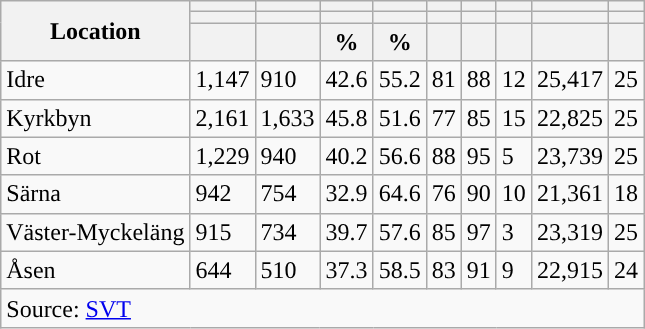<table role="presentation" class="wikitable sortable mw-collapsible">
<tr>
<th rowspan="3">Location</th>
<th></th>
<th></th>
<th></th>
<th></th>
<th></th>
<th></th>
<th></th>
<th></th>
<th></th>
</tr>
<tr>
<th></th>
<th></th>
<th style="background:"></th>
<th style="background:"></th>
<th></th>
<th></th>
<th></th>
<th></th>
<th></th>
</tr>
<tr>
<th data-sort-type="number"></th>
<th data-sort-type="number"></th>
<th data-sort-type="number">%</th>
<th data-sort-type="number">%</th>
<th data-sort-type="number"></th>
<th data-sort-type="number"></th>
<th data-sort-type="number"></th>
<th data-sort-type="number"></th>
<th data-sort-type="number"></th>
</tr>
<tr>
<td align="left">Idre</td>
<td>1,147</td>
<td>910</td>
<td>42.6</td>
<td>55.2</td>
<td>81</td>
<td>88</td>
<td>12</td>
<td>25,417</td>
<td>25</td>
</tr>
<tr>
<td align="left">Kyrkbyn</td>
<td>2,161</td>
<td>1,633</td>
<td>45.8</td>
<td>51.6</td>
<td>77</td>
<td>85</td>
<td>15</td>
<td>22,825</td>
<td>25</td>
</tr>
<tr>
<td align="left">Rot</td>
<td>1,229</td>
<td>940</td>
<td>40.2</td>
<td>56.6</td>
<td>88</td>
<td>95</td>
<td>5</td>
<td>23,739</td>
<td>25</td>
</tr>
<tr>
<td align="left">Särna</td>
<td>942</td>
<td>754</td>
<td>32.9</td>
<td>64.6</td>
<td>76</td>
<td>90</td>
<td>10</td>
<td>21,361</td>
<td>18</td>
</tr>
<tr>
<td align="left">Väster-Myckeläng</td>
<td>915</td>
<td>734</td>
<td>39.7</td>
<td>57.6</td>
<td>85</td>
<td>97</td>
<td>3</td>
<td>23,319</td>
<td>25</td>
</tr>
<tr>
<td align="left">Åsen</td>
<td>644</td>
<td>510</td>
<td>37.3</td>
<td>58.5</td>
<td>83</td>
<td>91</td>
<td>9</td>
<td>22,915</td>
<td>24</td>
</tr>
<tr>
<td colspan="10" align="left">Source: <a href='#'>SVT</a></td>
</tr>
</table>
